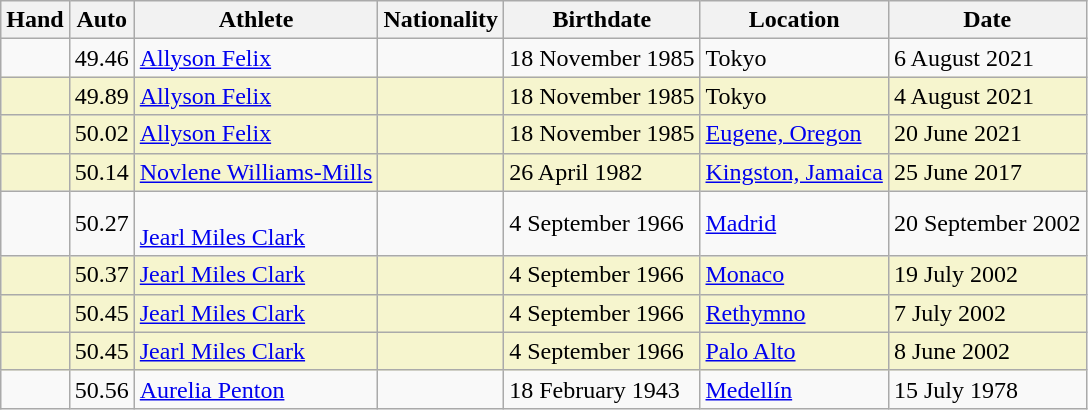<table class="wikitable">
<tr>
<th>Hand</th>
<th>Auto</th>
<th>Athlete</th>
<th>Nationality</th>
<th>Birthdate</th>
<th>Location</th>
<th>Date</th>
</tr>
<tr>
<td></td>
<td>49.46</td>
<td><a href='#'>Allyson Felix</a></td>
<td></td>
<td>18 November 1985</td>
<td>Tokyo</td>
<td>6 August 2021</td>
</tr>
<tr bgcolor=#f6F5CE>
<td></td>
<td>49.89</td>
<td><a href='#'>Allyson Felix</a></td>
<td></td>
<td>18 November 1985</td>
<td>Tokyo</td>
<td>4 August 2021</td>
</tr>
<tr bgcolor=#f6F5CE>
<td></td>
<td>50.02</td>
<td><a href='#'>Allyson Felix</a></td>
<td></td>
<td>18 November 1985</td>
<td><a href='#'>Eugene, Oregon</a></td>
<td>20 June 2021</td>
</tr>
<tr bgcolor=#f6F5CE>
<td></td>
<td>50.14</td>
<td><a href='#'>Novlene Williams-Mills</a></td>
<td></td>
<td>26 April 1982</td>
<td><a href='#'>Kingston, Jamaica</a></td>
<td>25 June 2017</td>
</tr>
<tr>
<td></td>
<td>50.27</td>
<td><br><a href='#'>Jearl Miles Clark</a></td>
<td></td>
<td>4 September 1966</td>
<td><a href='#'>Madrid</a></td>
<td>20 September 2002</td>
</tr>
<tr bgcolor=#f6F5CE>
<td></td>
<td>50.37</td>
<td><a href='#'>Jearl Miles Clark</a></td>
<td></td>
<td>4 September 1966</td>
<td><a href='#'>Monaco</a></td>
<td>19 July 2002</td>
</tr>
<tr bgcolor=#f6F5CE>
<td></td>
<td>50.45</td>
<td><a href='#'>Jearl Miles Clark</a></td>
<td></td>
<td>4 September 1966</td>
<td><a href='#'>Rethymno</a></td>
<td>7 July 2002</td>
</tr>
<tr bgcolor=#f6F5CE>
<td></td>
<td>50.45</td>
<td><a href='#'>Jearl Miles Clark</a></td>
<td></td>
<td>4 September 1966</td>
<td><a href='#'>Palo Alto</a></td>
<td>8 June 2002</td>
</tr>
<tr>
<td></td>
<td>50.56 </td>
<td><a href='#'>Aurelia Penton</a></td>
<td></td>
<td>18 February 1943</td>
<td><a href='#'>Medellín</a></td>
<td>15 July 1978</td>
</tr>
</table>
